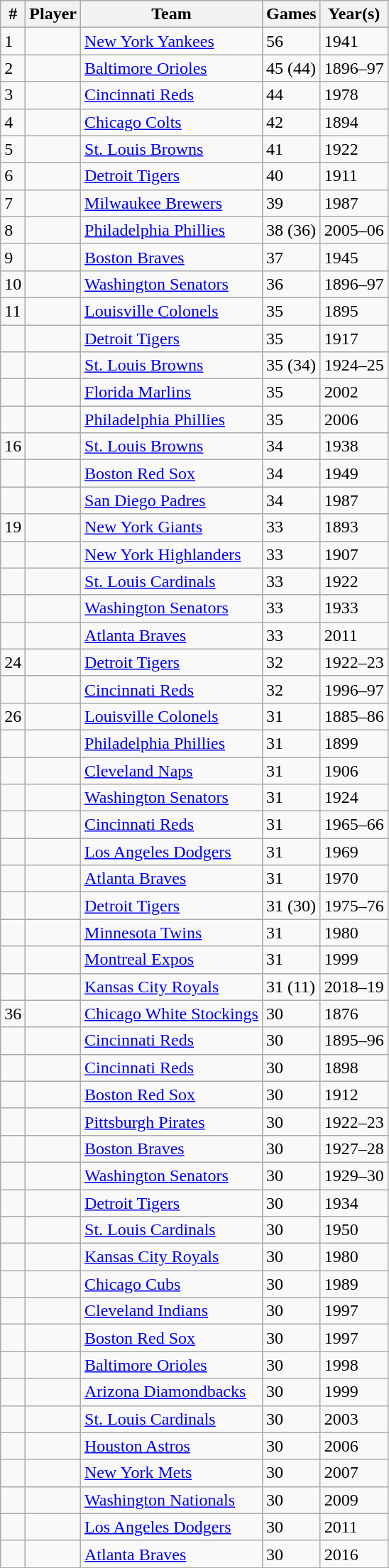<table class="wikitable sortable">
<tr>
<th scope="col" class="unsortable">#</th>
<th scope="col">Player</th>
<th scope="col">Team</th>
<th scope="col">Games</th>
<th scope="col">Year(s)</th>
</tr>
<tr>
<td>1</td>
<td></td>
<td><a href='#'>New York Yankees</a></td>
<td>56</td>
<td>1941</td>
</tr>
<tr>
<td>2</td>
<td></td>
<td><a href='#'>Baltimore Orioles</a></td>
<td>45 (44)</td>
<td>1896–97</td>
</tr>
<tr>
<td>3</td>
<td></td>
<td><a href='#'>Cincinnati Reds</a></td>
<td>44</td>
<td>1978</td>
</tr>
<tr>
<td>4</td>
<td></td>
<td><a href='#'>Chicago Colts</a></td>
<td>42</td>
<td>1894</td>
</tr>
<tr>
<td>5</td>
<td></td>
<td><a href='#'>St. Louis Browns</a></td>
<td>41</td>
<td>1922</td>
</tr>
<tr>
<td>6</td>
<td></td>
<td><a href='#'>Detroit Tigers</a></td>
<td>40</td>
<td>1911</td>
</tr>
<tr>
<td>7</td>
<td></td>
<td><a href='#'>Milwaukee Brewers</a></td>
<td>39</td>
<td>1987</td>
</tr>
<tr>
<td>8</td>
<td></td>
<td><a href='#'>Philadelphia Phillies</a></td>
<td>38 (36)</td>
<td>2005–06</td>
</tr>
<tr>
<td>9</td>
<td></td>
<td><a href='#'>Boston Braves</a></td>
<td>37</td>
<td>1945</td>
</tr>
<tr>
<td>10</td>
<td></td>
<td><a href='#'>Washington Senators</a></td>
<td>36</td>
<td>1896–97</td>
</tr>
<tr>
<td>11</td>
<td></td>
<td><a href='#'>Louisville Colonels</a></td>
<td>35</td>
<td>1895</td>
</tr>
<tr>
<td></td>
<td></td>
<td><a href='#'>Detroit Tigers</a></td>
<td>35</td>
<td>1917</td>
</tr>
<tr>
<td></td>
<td></td>
<td><a href='#'>St. Louis Browns</a></td>
<td>35 (34)</td>
<td>1924–25</td>
</tr>
<tr>
<td></td>
<td></td>
<td><a href='#'>Florida Marlins</a></td>
<td>35</td>
<td>2002</td>
</tr>
<tr>
<td></td>
<td></td>
<td><a href='#'>Philadelphia Phillies</a></td>
<td>35</td>
<td>2006</td>
</tr>
<tr>
<td>16</td>
<td></td>
<td><a href='#'>St. Louis Browns</a></td>
<td>34</td>
<td>1938</td>
</tr>
<tr>
<td></td>
<td></td>
<td><a href='#'>Boston Red Sox</a></td>
<td>34</td>
<td>1949</td>
</tr>
<tr>
<td></td>
<td></td>
<td><a href='#'>San Diego Padres</a></td>
<td>34</td>
<td>1987</td>
</tr>
<tr>
<td>19</td>
<td></td>
<td><a href='#'>New York Giants</a></td>
<td>33</td>
<td>1893</td>
</tr>
<tr>
<td></td>
<td></td>
<td><a href='#'>New York Highlanders</a></td>
<td>33</td>
<td>1907</td>
</tr>
<tr>
<td></td>
<td></td>
<td><a href='#'>St. Louis Cardinals</a></td>
<td>33</td>
<td>1922</td>
</tr>
<tr>
<td></td>
<td></td>
<td><a href='#'>Washington Senators</a></td>
<td>33</td>
<td>1933</td>
</tr>
<tr>
<td></td>
<td></td>
<td><a href='#'>Atlanta Braves</a></td>
<td>33</td>
<td>2011</td>
</tr>
<tr>
<td>24</td>
<td></td>
<td><a href='#'>Detroit Tigers</a></td>
<td>32</td>
<td>1922–23</td>
</tr>
<tr>
<td></td>
<td></td>
<td><a href='#'>Cincinnati Reds</a></td>
<td>32</td>
<td>1996–97</td>
</tr>
<tr>
<td>26</td>
<td></td>
<td><a href='#'>Louisville Colonels</a></td>
<td>31</td>
<td>1885–86</td>
</tr>
<tr>
<td></td>
<td></td>
<td><a href='#'>Philadelphia Phillies</a></td>
<td>31</td>
<td>1899</td>
</tr>
<tr>
<td></td>
<td></td>
<td><a href='#'>Cleveland Naps</a></td>
<td>31</td>
<td>1906</td>
</tr>
<tr>
<td></td>
<td></td>
<td><a href='#'>Washington Senators</a></td>
<td>31</td>
<td>1924</td>
</tr>
<tr>
<td></td>
<td></td>
<td><a href='#'>Cincinnati Reds</a></td>
<td>31</td>
<td>1965–66</td>
</tr>
<tr>
<td></td>
<td></td>
<td><a href='#'>Los Angeles Dodgers</a></td>
<td>31</td>
<td>1969</td>
</tr>
<tr>
<td></td>
<td></td>
<td><a href='#'>Atlanta Braves</a></td>
<td>31</td>
<td>1970</td>
</tr>
<tr>
<td></td>
<td></td>
<td><a href='#'>Detroit Tigers</a></td>
<td>31 (30)</td>
<td>1975–76</td>
</tr>
<tr>
<td></td>
<td></td>
<td><a href='#'>Minnesota Twins</a></td>
<td>31</td>
<td>1980</td>
</tr>
<tr>
<td></td>
<td></td>
<td><a href='#'>Montreal Expos</a></td>
<td>31</td>
<td>1999</td>
</tr>
<tr>
<td></td>
<td></td>
<td><a href='#'>Kansas City Royals</a></td>
<td>31 (11)</td>
<td>2018–19</td>
</tr>
<tr>
<td>36</td>
<td></td>
<td><a href='#'>Chicago White Stockings</a></td>
<td>30</td>
<td>1876</td>
</tr>
<tr>
<td></td>
<td></td>
<td><a href='#'>Cincinnati Reds</a></td>
<td>30</td>
<td>1895–96</td>
</tr>
<tr>
<td></td>
<td></td>
<td><a href='#'>Cincinnati Reds</a></td>
<td>30</td>
<td>1898</td>
</tr>
<tr>
<td></td>
<td></td>
<td><a href='#'>Boston Red Sox</a></td>
<td>30</td>
<td>1912</td>
</tr>
<tr>
<td></td>
<td></td>
<td><a href='#'>Pittsburgh Pirates</a></td>
<td>30</td>
<td>1922–23</td>
</tr>
<tr>
<td></td>
<td></td>
<td><a href='#'>Boston Braves</a></td>
<td>30</td>
<td>1927–28</td>
</tr>
<tr>
<td></td>
<td></td>
<td><a href='#'>Washington Senators</a></td>
<td>30</td>
<td>1929–30</td>
</tr>
<tr>
<td></td>
<td></td>
<td><a href='#'>Detroit Tigers</a></td>
<td>30</td>
<td>1934</td>
</tr>
<tr>
<td></td>
<td></td>
<td><a href='#'>St. Louis Cardinals</a></td>
<td>30</td>
<td>1950</td>
</tr>
<tr>
<td></td>
<td></td>
<td><a href='#'>Kansas City Royals</a></td>
<td>30</td>
<td>1980</td>
</tr>
<tr>
<td></td>
<td></td>
<td><a href='#'>Chicago Cubs</a></td>
<td>30</td>
<td>1989</td>
</tr>
<tr>
<td></td>
<td></td>
<td><a href='#'>Cleveland Indians</a></td>
<td>30</td>
<td>1997</td>
</tr>
<tr>
<td></td>
<td></td>
<td><a href='#'>Boston Red Sox</a></td>
<td>30</td>
<td>1997</td>
</tr>
<tr>
<td></td>
<td></td>
<td><a href='#'>Baltimore Orioles</a></td>
<td>30</td>
<td>1998</td>
</tr>
<tr>
<td></td>
<td></td>
<td><a href='#'>Arizona Diamondbacks</a></td>
<td>30</td>
<td>1999</td>
</tr>
<tr>
<td></td>
<td></td>
<td><a href='#'>St. Louis Cardinals</a></td>
<td>30</td>
<td>2003</td>
</tr>
<tr>
<td></td>
<td></td>
<td><a href='#'>Houston Astros</a></td>
<td>30</td>
<td>2006</td>
</tr>
<tr>
<td></td>
<td></td>
<td><a href='#'>New York Mets</a></td>
<td>30</td>
<td>2007</td>
</tr>
<tr>
<td></td>
<td></td>
<td><a href='#'>Washington Nationals</a></td>
<td>30</td>
<td>2009</td>
</tr>
<tr>
<td></td>
<td></td>
<td><a href='#'>Los Angeles Dodgers</a></td>
<td>30</td>
<td>2011</td>
</tr>
<tr>
<td></td>
<td></td>
<td><a href='#'>Atlanta Braves</a></td>
<td>30</td>
<td>2016</td>
</tr>
</table>
